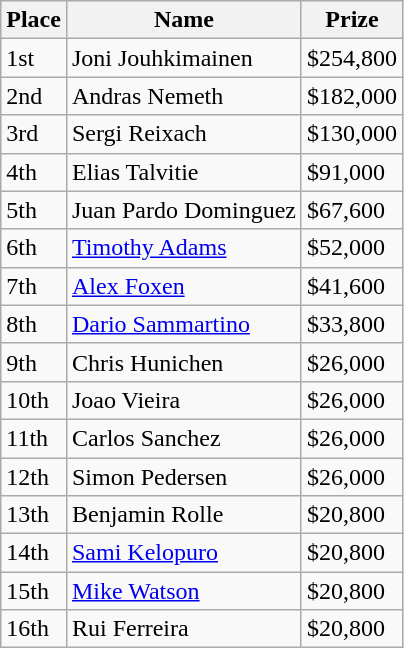<table class="wikitable">
<tr>
<th>Place</th>
<th>Name</th>
<th>Prize</th>
</tr>
<tr>
<td>1st</td>
<td> Joni Jouhkimainen</td>
<td>$254,800</td>
</tr>
<tr>
<td>2nd</td>
<td> Andras Nemeth</td>
<td>$182,000</td>
</tr>
<tr>
<td>3rd</td>
<td> Sergi Reixach</td>
<td>$130,000</td>
</tr>
<tr>
<td>4th</td>
<td> Elias Talvitie</td>
<td>$91,000</td>
</tr>
<tr>
<td>5th</td>
<td> Juan Pardo Dominguez</td>
<td>$67,600</td>
</tr>
<tr>
<td>6th</td>
<td> <a href='#'>Timothy Adams</a></td>
<td>$52,000</td>
</tr>
<tr>
<td>7th</td>
<td> <a href='#'>Alex Foxen</a></td>
<td>$41,600</td>
</tr>
<tr>
<td>8th</td>
<td> <a href='#'>Dario Sammartino</a></td>
<td>$33,800</td>
</tr>
<tr>
<td>9th</td>
<td> Chris Hunichen</td>
<td>$26,000</td>
</tr>
<tr>
<td>10th</td>
<td> Joao Vieira</td>
<td>$26,000</td>
</tr>
<tr>
<td>11th</td>
<td>Carlos Sanchez</td>
<td>$26,000</td>
</tr>
<tr>
<td>12th</td>
<td> Simon Pedersen</td>
<td>$26,000</td>
</tr>
<tr>
<td>13th</td>
<td> Benjamin Rolle</td>
<td>$20,800</td>
</tr>
<tr>
<td>14th</td>
<td> <a href='#'>Sami Kelopuro</a></td>
<td>$20,800</td>
</tr>
<tr>
<td>15th</td>
<td> <a href='#'>Mike Watson</a></td>
<td>$20,800</td>
</tr>
<tr>
<td>16th</td>
<td> Rui Ferreira</td>
<td>$20,800</td>
</tr>
</table>
